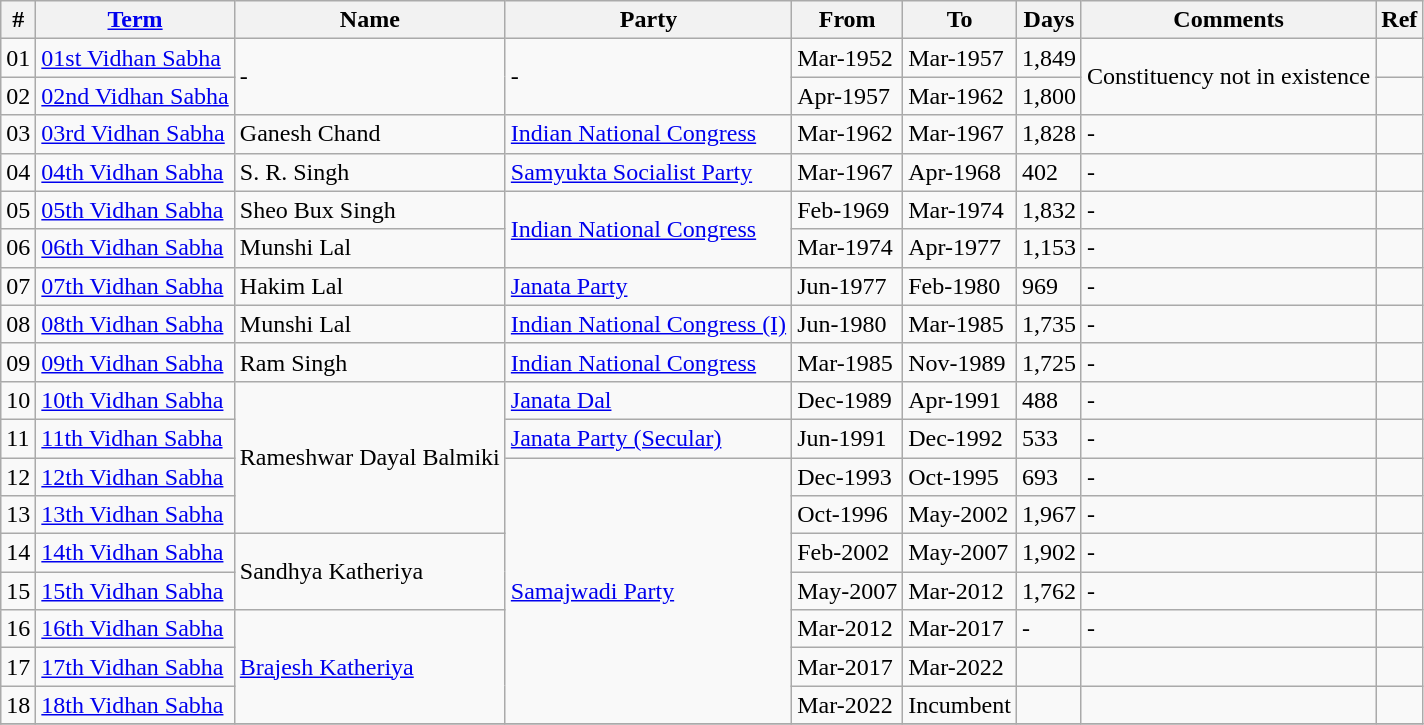<table class="wikitable sortable">
<tr>
<th>#</th>
<th><a href='#'>Term</a></th>
<th>Name</th>
<th>Party</th>
<th>From</th>
<th>To</th>
<th>Days</th>
<th>Comments</th>
<th>Ref</th>
</tr>
<tr>
<td>01</td>
<td><a href='#'>01st Vidhan Sabha</a></td>
<td rowspan="2">-</td>
<td rowspan="2">-</td>
<td>Mar-1952</td>
<td>Mar-1957</td>
<td>1,849</td>
<td rowspan="2">Constituency not in existence</td>
<td></td>
</tr>
<tr>
<td>02</td>
<td><a href='#'>02nd Vidhan Sabha</a></td>
<td>Apr-1957</td>
<td>Mar-1962</td>
<td>1,800</td>
<td></td>
</tr>
<tr>
<td>03</td>
<td><a href='#'>03rd Vidhan Sabha</a></td>
<td>Ganesh Chand</td>
<td><a href='#'>Indian National Congress</a></td>
<td>Mar-1962</td>
<td>Mar-1967</td>
<td>1,828</td>
<td>-</td>
<td></td>
</tr>
<tr>
<td>04</td>
<td><a href='#'>04th Vidhan Sabha</a></td>
<td>S. R. Singh</td>
<td><a href='#'>Samyukta Socialist Party</a></td>
<td>Mar-1967</td>
<td>Apr-1968</td>
<td>402</td>
<td>-</td>
<td></td>
</tr>
<tr>
<td>05</td>
<td><a href='#'>05th Vidhan Sabha</a></td>
<td>Sheo Bux Singh</td>
<td rowspan="2"><a href='#'>Indian National Congress</a></td>
<td>Feb-1969</td>
<td>Mar-1974</td>
<td>1,832</td>
<td>-</td>
<td></td>
</tr>
<tr>
<td>06</td>
<td><a href='#'>06th Vidhan Sabha</a></td>
<td>Munshi Lal</td>
<td>Mar-1974</td>
<td>Apr-1977</td>
<td>1,153</td>
<td>-</td>
<td></td>
</tr>
<tr>
<td>07</td>
<td><a href='#'>07th Vidhan Sabha</a></td>
<td>Hakim Lal</td>
<td><a href='#'>Janata Party</a></td>
<td>Jun-1977</td>
<td>Feb-1980</td>
<td>969</td>
<td>-</td>
<td></td>
</tr>
<tr>
<td>08</td>
<td><a href='#'>08th Vidhan Sabha</a></td>
<td>Munshi Lal</td>
<td><a href='#'>Indian National Congress (I)</a></td>
<td>Jun-1980</td>
<td>Mar-1985</td>
<td>1,735</td>
<td>-</td>
<td></td>
</tr>
<tr>
<td>09</td>
<td><a href='#'>09th Vidhan Sabha</a></td>
<td>Ram Singh</td>
<td><a href='#'>Indian National Congress</a></td>
<td>Mar-1985</td>
<td>Nov-1989</td>
<td>1,725</td>
<td>-</td>
<td></td>
</tr>
<tr>
<td>10</td>
<td><a href='#'>10th Vidhan Sabha</a></td>
<td rowspan="4">Rameshwar Dayal Balmiki</td>
<td><a href='#'>Janata Dal</a></td>
<td>Dec-1989</td>
<td>Apr-1991</td>
<td>488</td>
<td>-</td>
<td></td>
</tr>
<tr>
<td>11</td>
<td><a href='#'>11th Vidhan Sabha</a></td>
<td><a href='#'>Janata Party (Secular)</a></td>
<td>Jun-1991</td>
<td>Dec-1992</td>
<td>533</td>
<td>-</td>
<td></td>
</tr>
<tr>
<td>12</td>
<td><a href='#'>12th Vidhan Sabha</a></td>
<td rowspan="7"><a href='#'>Samajwadi Party</a></td>
<td>Dec-1993</td>
<td>Oct-1995</td>
<td>693</td>
<td>-</td>
<td></td>
</tr>
<tr>
<td>13</td>
<td><a href='#'>13th Vidhan Sabha</a></td>
<td>Oct-1996</td>
<td>May-2002</td>
<td>1,967</td>
<td>-</td>
<td></td>
</tr>
<tr>
<td>14</td>
<td><a href='#'>14th Vidhan Sabha</a></td>
<td rowspan="2">Sandhya Katheriya</td>
<td>Feb-2002</td>
<td>May-2007</td>
<td>1,902</td>
<td>-</td>
<td></td>
</tr>
<tr>
<td>15</td>
<td><a href='#'>15th Vidhan Sabha</a></td>
<td>May-2007</td>
<td>Mar-2012</td>
<td>1,762</td>
<td>-</td>
<td></td>
</tr>
<tr>
<td>16</td>
<td><a href='#'>16th Vidhan Sabha</a></td>
<td rowspan="3"><a href='#'>Brajesh Katheriya</a></td>
<td>Mar-2012</td>
<td>Mar-2017</td>
<td>-</td>
<td>-</td>
<td></td>
</tr>
<tr>
<td>17</td>
<td><a href='#'>17th Vidhan Sabha</a></td>
<td>Mar-2017</td>
<td>Mar-2022</td>
<td></td>
<td></td>
<td></td>
</tr>
<tr>
<td>18</td>
<td><a href='#'>18th Vidhan Sabha</a></td>
<td>Mar-2022</td>
<td>Incumbent</td>
<td></td>
<td></td>
<td></td>
</tr>
<tr>
</tr>
</table>
